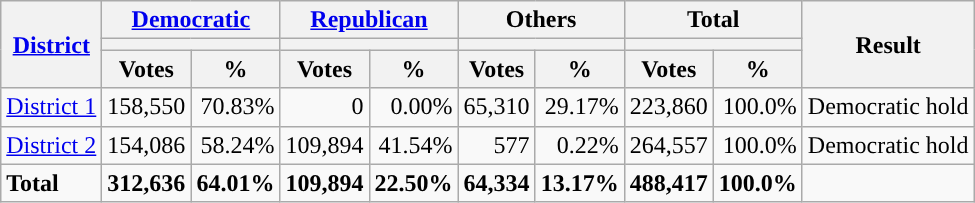<table class="wikitable plainrowheaders sortable" style="font-size:100%; text-align:right;">
<tr>
<th scope=col rowspan=3><a href='#'>District</a></th>
<th scope=col colspan=2><a href='#'>Democratic</a></th>
<th scope=col colspan=2><a href='#'>Republican</a></th>
<th scope=col colspan=2>Others</th>
<th scope=col colspan=2>Total</th>
<th scope=col rowspan=3>Result</th>
</tr>
<tr>
<th scope=col colspan=2 style="background:"></th>
<th scope=col colspan=2 style="background:"></th>
<th scope=col colspan=2></th>
<th scope=col colspan=2></th>
</tr>
<tr>
<th scope=col data-sort-type="number">Votes</th>
<th scope=col data-sort-type="number">%</th>
<th scope=col data-sort-type="number">Votes</th>
<th scope=col data-sort-type="number">%</th>
<th scope=col data-sort-type="number">Votes</th>
<th scope=col data-sort-type="number">%</th>
<th scope=col data-sort-type="number">Votes</th>
<th scope=col data-sort-type="number">%</th>
</tr>
<tr>
<td align=left><a href='#'>District 1</a></td>
<td>158,550</td>
<td>70.83%</td>
<td>0</td>
<td>0.00%</td>
<td>65,310</td>
<td>29.17%</td>
<td>223,860</td>
<td>100.0%</td>
<td align=left>Democratic hold</td>
</tr>
<tr>
<td align=left><a href='#'>District 2</a></td>
<td>154,086</td>
<td>58.24%</td>
<td>109,894</td>
<td>41.54%</td>
<td>577</td>
<td>0.22%</td>
<td>264,557</td>
<td>100.0%</td>
<td align=left>Democratic hold</td>
</tr>
<tr class="sortbottom" style="font-weight:bold">
<td align=left>Total</td>
<td>312,636</td>
<td>64.01%</td>
<td>109,894</td>
<td>22.50%</td>
<td>64,334</td>
<td>13.17%</td>
<td>488,417</td>
<td>100.0%</td>
<td></td>
</tr>
</table>
